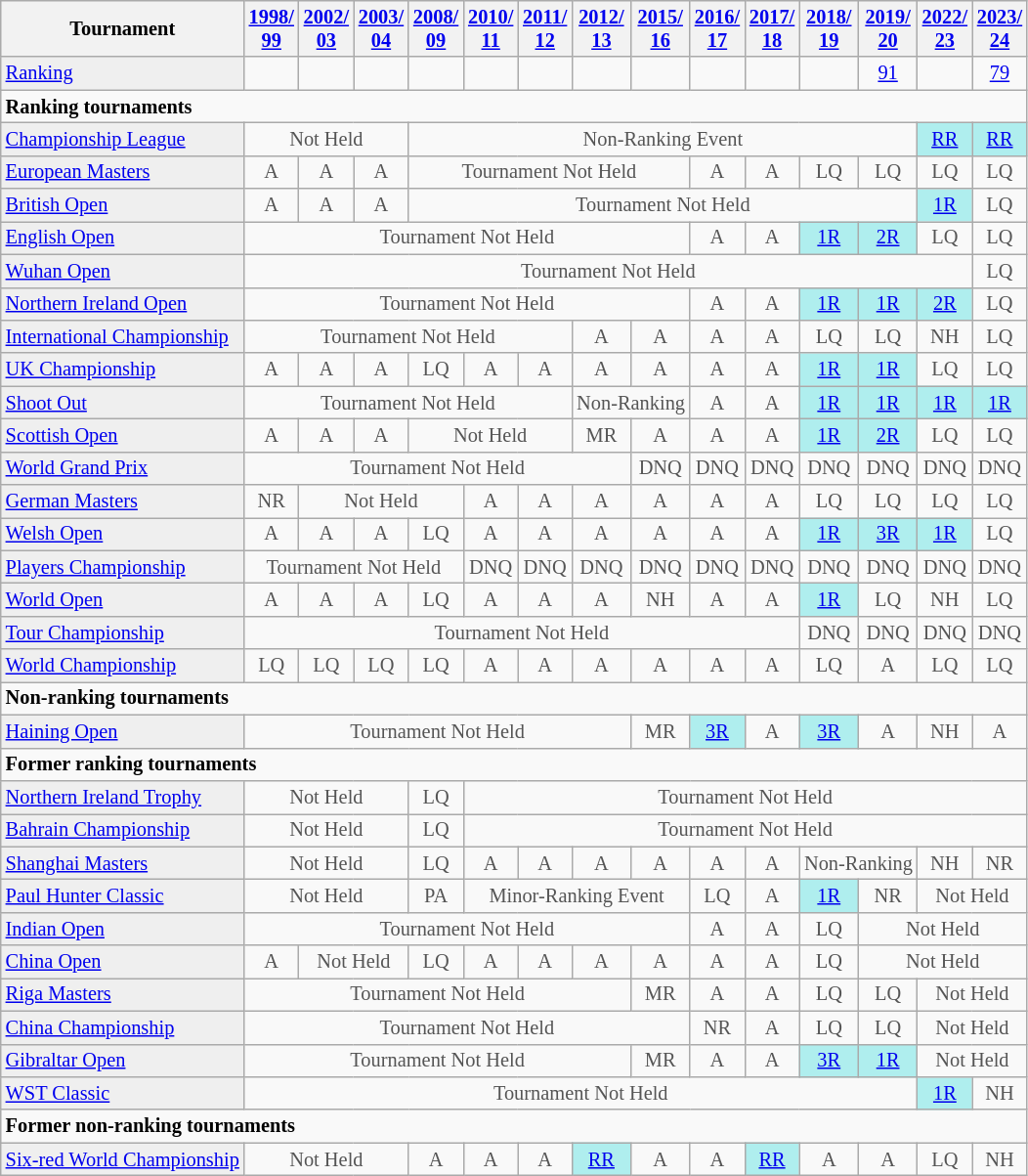<table class="wikitable" style="font-size:85%;">
<tr>
<th>Tournament</th>
<th><a href='#'>1998/<br>99</a></th>
<th><a href='#'>2002/<br>03</a></th>
<th><a href='#'>2003/<br>04</a></th>
<th><a href='#'>2008/<br>09</a></th>
<th><a href='#'>2010/<br>11</a></th>
<th><a href='#'>2011/<br>12</a></th>
<th><a href='#'>2012/<br>13</a></th>
<th><a href='#'>2015/<br>16</a></th>
<th><a href='#'>2016/<br>17</a></th>
<th><a href='#'>2017/<br>18</a></th>
<th><a href='#'>2018/<br>19</a></th>
<th><a href='#'>2019/<br>20</a></th>
<th><a href='#'>2022/<br>23</a></th>
<th><a href='#'>2023/<br>24</a></th>
</tr>
<tr>
<td style="background:#EFEFEF;"><a href='#'>Ranking</a></td>
<td align="center"></td>
<td align="center"></td>
<td align="center"></td>
<td align="center"></td>
<td align="center"></td>
<td align="center"></td>
<td align="center"></td>
<td align="center"></td>
<td align="center"></td>
<td align="center"></td>
<td align="center"></td>
<td align="center"><a href='#'>91</a></td>
<td align="center"></td>
<td align="center"><a href='#'>79</a></td>
</tr>
<tr>
<td colspan="20"><strong>Ranking tournaments</strong></td>
</tr>
<tr>
<td style="background:#EFEFEF;"><a href='#'>Championship League</a></td>
<td align="center" colspan="3" style="color:#555555;">Not Held</td>
<td align="center" colspan="9" style="color:#555555;">Non-Ranking Event</td>
<td align="center" style="background:#afeeee;"><a href='#'>RR</a></td>
<td align="center" style="background:#afeeee;"><a href='#'>RR</a></td>
</tr>
<tr>
<td style="background:#EFEFEF;"><a href='#'>European Masters</a></td>
<td align="center" style="color:#555555;">A</td>
<td align="center" style="color:#555555;">A</td>
<td align="center" style="color:#555555;">A</td>
<td align="center" colspan="5" style="color:#555555;">Tournament Not Held</td>
<td align="center" style="color:#555555;">A</td>
<td align="center" style="color:#555555;">A</td>
<td align="center" style="color:#555555;">LQ</td>
<td align="center" style="color:#555555;">LQ</td>
<td align="center" style="color:#555555;">LQ</td>
<td align="center" style="color:#555555;">LQ</td>
</tr>
<tr>
<td style="background:#EFEFEF;"><a href='#'>British Open</a></td>
<td align="center" style="color:#555555;">A</td>
<td align="center" style="color:#555555;">A</td>
<td align="center" style="color:#555555;">A</td>
<td align="center" colspan="9" style="color:#555555;">Tournament Not Held</td>
<td align="center" style="background:#afeeee;"><a href='#'>1R</a></td>
<td align="center" style="color:#555555;">LQ</td>
</tr>
<tr>
<td style="background:#EFEFEF;"><a href='#'>English Open</a></td>
<td align="center" colspan="8" style="color:#555555;">Tournament Not Held</td>
<td align="center" style="color:#555555;">A</td>
<td align="center" style="color:#555555;">A</td>
<td align="center" style="background:#afeeee;"><a href='#'>1R</a></td>
<td align="center" style="background:#afeeee;"><a href='#'>2R</a></td>
<td align="center" style="color:#555555;">LQ</td>
<td align="center" style="color:#555555;">LQ</td>
</tr>
<tr>
<td style="background:#EFEFEF;"><a href='#'>Wuhan Open</a></td>
<td align="center" colspan="13" style="color:#555555;">Tournament Not Held</td>
<td align="center" style="color:#555555;">LQ</td>
</tr>
<tr>
<td style="background:#EFEFEF;"><a href='#'>Northern Ireland Open</a></td>
<td align="center" colspan="8" style="color:#555555;">Tournament Not Held</td>
<td align="center" style="color:#555555;">A</td>
<td align="center" style="color:#555555;">A</td>
<td align="center" style="background:#afeeee;"><a href='#'>1R</a></td>
<td align="center" style="background:#afeeee;"><a href='#'>1R</a></td>
<td align="center" style="background:#afeeee;"><a href='#'>2R</a></td>
<td align="center" style="color:#555555;">LQ</td>
</tr>
<tr>
<td style="background:#EFEFEF;"><a href='#'>International Championship</a></td>
<td align="center" colspan="6" style="color:#555555;">Tournament Not Held</td>
<td align="center" style="color:#555555;">A</td>
<td align="center" style="color:#555555;">A</td>
<td align="center" style="color:#555555;">A</td>
<td align="center" style="color:#555555;">A</td>
<td align="center" style="color:#555555;">LQ</td>
<td align="center" style="color:#555555;">LQ</td>
<td align="center" style="color:#555555;">NH</td>
<td align="center" style="color:#555555;">LQ</td>
</tr>
<tr>
<td style="background:#EFEFEF;"><a href='#'>UK Championship</a></td>
<td align="center" style="color:#555555;">A</td>
<td align="center" style="color:#555555;">A</td>
<td align="center" style="color:#555555;">A</td>
<td align="center" style="color:#555555;">LQ</td>
<td align="center" style="color:#555555;">A</td>
<td align="center" style="color:#555555;">A</td>
<td align="center" style="color:#555555;">A</td>
<td align="center" style="color:#555555;">A</td>
<td align="center" style="color:#555555;">A</td>
<td align="center" style="color:#555555;">A</td>
<td align="center" style="background:#afeeee;"><a href='#'>1R</a></td>
<td align="center" style="background:#afeeee;"><a href='#'>1R</a></td>
<td align="center" style="color:#555555;">LQ</td>
<td align="center" style="color:#555555;">LQ</td>
</tr>
<tr>
<td style="background:#EFEFEF;"><a href='#'>Shoot Out</a></td>
<td align="center" colspan="6" style="color:#555555;">Tournament Not Held</td>
<td align="center" colspan="2" style="color:#555555;">Non-Ranking</td>
<td align="center" style="color:#555555;">A</td>
<td align="center" style="color:#555555;">A</td>
<td align="center" style="background:#afeeee;"><a href='#'>1R</a></td>
<td align="center" style="background:#afeeee;"><a href='#'>1R</a></td>
<td align="center" style="background:#afeeee;"><a href='#'>1R</a></td>
<td align="center" style="background:#afeeee;"><a href='#'>1R</a></td>
</tr>
<tr>
<td style="background:#EFEFEF;"><a href='#'>Scottish Open</a></td>
<td align="center" style="color:#555555;">A</td>
<td align="center" style="color:#555555;">A</td>
<td align="center" style="color:#555555;">A</td>
<td align="center" colspan="3" style="color:#555555;">Not Held</td>
<td align="center" style="color:#555555;">MR</td>
<td align="center" style="color:#555555;">A</td>
<td align="center" style="color:#555555;">A</td>
<td align="center" style="color:#555555;">A</td>
<td align="center" style="background:#afeeee;"><a href='#'>1R</a></td>
<td align="center" style="background:#afeeee;"><a href='#'>2R</a></td>
<td align="center" style="color:#555555;">LQ</td>
<td align="center" style="color:#555555;">LQ</td>
</tr>
<tr>
<td style="background:#EFEFEF;"><a href='#'>World Grand Prix</a></td>
<td align="center" colspan="7" style="color:#555555;">Tournament Not Held</td>
<td align="center" style="color:#555555;">DNQ</td>
<td align="center" style="color:#555555;">DNQ</td>
<td align="center" style="color:#555555;">DNQ</td>
<td align="center" style="color:#555555;">DNQ</td>
<td align="center" style="color:#555555;">DNQ</td>
<td align="center" style="color:#555555;">DNQ</td>
<td align="center" style="color:#555555;">DNQ</td>
</tr>
<tr>
<td style="background:#EFEFEF;"><a href='#'>German Masters</a></td>
<td align="center" style="color:#555555;">NR</td>
<td align="center" colspan="3" style="color:#555555;">Not Held</td>
<td align="center" style="color:#555555;">A</td>
<td align="center" style="color:#555555;">A</td>
<td align="center" style="color:#555555;">A</td>
<td align="center" style="color:#555555;">A</td>
<td align="center" style="color:#555555;">A</td>
<td align="center" style="color:#555555;">A</td>
<td align="center" style="color:#555555;">LQ</td>
<td align="center" style="color:#555555;">LQ</td>
<td align="center" style="color:#555555;">LQ</td>
<td align="center" style="color:#555555;">LQ</td>
</tr>
<tr>
<td style="background:#EFEFEF;"><a href='#'>Welsh Open</a></td>
<td align="center" style="color:#555555;">A</td>
<td align="center" style="color:#555555;">A</td>
<td align="center" style="color:#555555;">A</td>
<td align="center" style="color:#555555;">LQ</td>
<td align="center" style="color:#555555;">A</td>
<td align="center" style="color:#555555;">A</td>
<td align="center" style="color:#555555;">A</td>
<td align="center" style="color:#555555;">A</td>
<td align="center" style="color:#555555;">A</td>
<td align="center" style="color:#555555;">A</td>
<td align="center" style="background:#afeeee;"><a href='#'>1R</a></td>
<td align="center" style="background:#afeeee;"><a href='#'>3R</a></td>
<td align="center" style="background:#afeeee;"><a href='#'>1R</a></td>
<td align="center" style="color:#555555;">LQ</td>
</tr>
<tr>
<td style="background:#EFEFEF;"><a href='#'>Players Championship</a></td>
<td align="center" colspan="4" style="color:#555555;">Tournament Not Held</td>
<td align="center" style="color:#555555;">DNQ</td>
<td align="center" style="color:#555555;">DNQ</td>
<td align="center" style="color:#555555;">DNQ</td>
<td align="center" style="color:#555555;">DNQ</td>
<td align="center" style="color:#555555;">DNQ</td>
<td align="center" style="color:#555555;">DNQ</td>
<td align="center" style="color:#555555;">DNQ</td>
<td align="center" style="color:#555555;">DNQ</td>
<td align="center" style="color:#555555;">DNQ</td>
<td align="center" style="color:#555555;">DNQ</td>
</tr>
<tr>
<td style="background:#EFEFEF;"><a href='#'>World Open</a></td>
<td align="center" style="color:#555555;">A</td>
<td align="center" style="color:#555555;">A</td>
<td align="center" style="color:#555555;">A</td>
<td align="center" style="color:#555555;">LQ</td>
<td align="center" style="color:#555555;">A</td>
<td align="center" style="color:#555555;">A</td>
<td align="center" style="color:#555555;">A</td>
<td align="center" style="color:#555555;">NH</td>
<td align="center" style="color:#555555;">A</td>
<td align="center" style="color:#555555;">A</td>
<td align="center" style="background:#afeeee;"><a href='#'>1R</a></td>
<td align="center" style="color:#555555;">LQ</td>
<td align="center" style="color:#555555;">NH</td>
<td align="center" style="color:#555555;">LQ</td>
</tr>
<tr>
<td style="background:#EFEFEF;"><a href='#'>Tour Championship</a></td>
<td align="center" colspan="10" style="color:#555555;">Tournament Not Held</td>
<td align="center" style="color:#555555;">DNQ</td>
<td align="center" style="color:#555555;">DNQ</td>
<td align="center" style="color:#555555;">DNQ</td>
<td align="center" style="color:#555555;">DNQ</td>
</tr>
<tr>
<td style="background:#EFEFEF;"><a href='#'>World Championship</a></td>
<td align="center" style="color:#555555;">LQ</td>
<td align="center" style="color:#555555;">LQ</td>
<td align="center" style="color:#555555;">LQ</td>
<td align="center" style="color:#555555;">LQ</td>
<td align="center" style="color:#555555;">A</td>
<td align="center" style="color:#555555;">A</td>
<td align="center" style="color:#555555;">A</td>
<td align="center" style="color:#555555;">A</td>
<td align="center" style="color:#555555;">A</td>
<td align="center" style="color:#555555;">A</td>
<td align="center" style="color:#555555;">LQ</td>
<td align="center" style="color:#555555;">A</td>
<td align="center" style="color:#555555;">LQ</td>
<td align="center" style="color:#555555;">LQ</td>
</tr>
<tr>
<td colspan="20"><strong>Non-ranking tournaments</strong></td>
</tr>
<tr>
<td style="background:#EFEFEF;"><a href='#'>Haining Open</a></td>
<td align="center" colspan="7" style="color:#555555;">Tournament Not Held</td>
<td align="center" style="color:#555555;">MR</td>
<td align="center" style="background:#afeeee;"><a href='#'>3R</a></td>
<td align="center" style="color:#555555;">A</td>
<td align="center" style="background:#afeeee;"><a href='#'>3R</a></td>
<td align="center" style="color:#555555;">A</td>
<td align="center" style="color:#555555;">NH</td>
<td align="center" style="color:#555555;">A</td>
</tr>
<tr>
<td colspan="20"><strong>Former ranking tournaments</strong></td>
</tr>
<tr>
<td style="background:#EFEFEF;"><a href='#'>Northern Ireland Trophy</a></td>
<td align="center" colspan="3" style="color:#555555;">Not Held</td>
<td align="center" style="color:#555555;">LQ</td>
<td align="center" colspan="20" style="color:#555555;">Tournament Not Held</td>
</tr>
<tr>
<td style="background:#EFEFEF;"><a href='#'>Bahrain Championship</a></td>
<td align="center" colspan="3" style="color:#555555;">Not Held</td>
<td align="center" style="color:#555555;">LQ</td>
<td align="center" colspan="20" style="color:#555555;">Tournament Not Held</td>
</tr>
<tr>
<td style="background:#EFEFEF;"><a href='#'>Shanghai Masters</a></td>
<td align="center" colspan="3" style="color:#555555;">Not Held</td>
<td align="center" style="color:#555555;">LQ</td>
<td align="center" style="color:#555555;">A</td>
<td align="center" style="color:#555555;">A</td>
<td align="center" style="color:#555555;">A</td>
<td align="center" style="color:#555555;">A</td>
<td align="center" style="color:#555555;">A</td>
<td align="center" style="color:#555555;">A</td>
<td align="center" colspan="2" style="color:#555555;">Non-Ranking</td>
<td align="center" style="color:#555555;">NH</td>
<td align="center" style="color:#555555;">NR</td>
</tr>
<tr>
<td style="background:#EFEFEF;"><a href='#'>Paul Hunter Classic</a></td>
<td align="center" colspan="3" style="color:#555555;">Not Held</td>
<td align="center" style="color:#555555;">PA</td>
<td align="center" colspan="4" style="color:#555555;">Minor-Ranking Event</td>
<td align="center" style="color:#555555;">LQ</td>
<td align="center" style="color:#555555;">A</td>
<td align="center" style="background:#afeeee;"><a href='#'>1R</a></td>
<td align="center" style="color:#555555;">NR</td>
<td align="center" colspan="2" style="color:#555555;">Not Held</td>
</tr>
<tr>
<td style="background:#EFEFEF;"><a href='#'>Indian Open</a></td>
<td align="center" colspan="8" style="color:#555555;">Tournament Not Held</td>
<td align="center" style="color:#555555;">A</td>
<td align="center" style="color:#555555;">A</td>
<td align="center" style="color:#555555;">LQ</td>
<td align="center" colspan="20" style="color:#555555;">Not Held</td>
</tr>
<tr>
<td style="background:#EFEFEF;"><a href='#'>China Open</a></td>
<td align="center" style="color:#555555;">A</td>
<td align="center" colspan="2" style="color:#555555;">Not Held</td>
<td align="center" style="color:#555555;">LQ</td>
<td align="center" style="color:#555555;">A</td>
<td align="center" style="color:#555555;">A</td>
<td align="center" style="color:#555555;">A</td>
<td align="center" style="color:#555555;">A</td>
<td align="center" style="color:#555555;">A</td>
<td align="center" style="color:#555555;">A</td>
<td align="center" style="color:#555555;">LQ</td>
<td align="center" colspan="20" style="color:#555555;">Not Held</td>
</tr>
<tr>
<td style="background:#EFEFEF;"><a href='#'>Riga Masters</a></td>
<td align="center" colspan="7" style="color:#555555;">Tournament Not Held</td>
<td align="center" style="color:#555555;">MR</td>
<td align="center" style="color:#555555;">A</td>
<td align="center" style="color:#555555;">A</td>
<td align="center" style="color:#555555;">LQ</td>
<td align="center" style="color:#555555;">LQ</td>
<td align="center" colspan="2" style="color:#555555;">Not Held</td>
</tr>
<tr>
<td style="background:#EFEFEF;"><a href='#'>China Championship</a></td>
<td align="center" colspan="8" style="color:#555555;">Tournament Not Held</td>
<td align="center" style="color:#555555;">NR</td>
<td align="center" style="color:#555555;">A</td>
<td align="center" style="color:#555555;">LQ</td>
<td align="center" style="color:#555555;">LQ</td>
<td align="center" colspan="2" style="color:#555555;">Not Held</td>
</tr>
<tr>
<td style="background:#EFEFEF;"><a href='#'>Gibraltar Open</a></td>
<td align="center" colspan="7" style="color:#555555;">Tournament Not Held</td>
<td align="center" style="color:#555555;">MR</td>
<td align="center" style="color:#555555;">A</td>
<td align="center" style="color:#555555;">A</td>
<td align="center" style="background:#afeeee;"><a href='#'>3R</a></td>
<td align="center" style="background:#afeeee;"><a href='#'>1R</a></td>
<td align="center" colspan="2" style="color:#555555;">Not Held</td>
</tr>
<tr>
<td style="background:#EFEFEF;"><a href='#'>WST Classic</a></td>
<td align="center" colspan="12" style="color:#555555;">Tournament Not Held</td>
<td align="center" style="background:#afeeee;"><a href='#'>1R</a></td>
<td align="center" style="color:#555555;">NH</td>
</tr>
<tr>
<td colspan="20"><strong>Former non-ranking tournaments</strong></td>
</tr>
<tr>
<td style="background:#EFEFEF;"><a href='#'>Six-red World Championship</a></td>
<td align="center" colspan="3" style="color:#555555;">Not Held</td>
<td align="center" style="color:#555555;">A</td>
<td align="center" style="color:#555555;">A</td>
<td align="center" style="color:#555555;">A</td>
<td align="center" style="background:#afeeee;"><a href='#'>RR</a></td>
<td align="center" style="color:#555555;">A</td>
<td align="center" style="color:#555555;">A</td>
<td align="center" style="background:#afeeee;"><a href='#'>RR</a></td>
<td align="center" style="color:#555555;">A</td>
<td align="center" style="color:#555555;">A</td>
<td align="center" style="color:#555555;">LQ</td>
<td align="center" style="color:#555555;">NH</td>
</tr>
</table>
